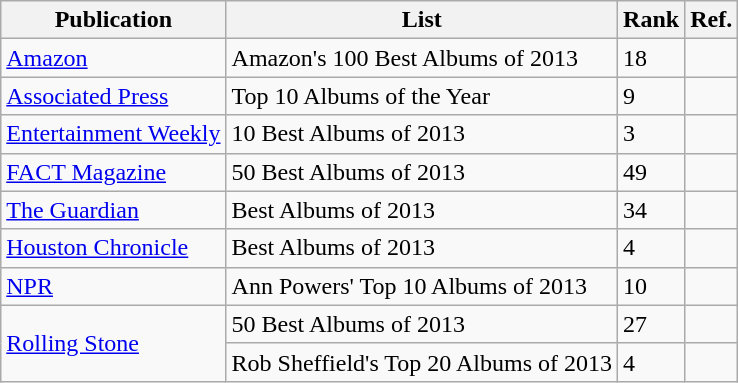<table class="wikitable sortable">
<tr>
<th>Publication</th>
<th>List</th>
<th>Rank</th>
<th>Ref.</th>
</tr>
<tr>
<td><a href='#'>Amazon</a></td>
<td>Amazon's 100 Best Albums of 2013</td>
<td>18</td>
<td></td>
</tr>
<tr>
<td><a href='#'>Associated Press</a></td>
<td>Top 10 Albums of the Year</td>
<td>9</td>
<td></td>
</tr>
<tr>
<td><a href='#'>Entertainment Weekly</a></td>
<td>10 Best Albums of 2013</td>
<td>3</td>
<td></td>
</tr>
<tr>
<td><a href='#'>FACT Magazine</a></td>
<td>50 Best Albums of 2013</td>
<td>49</td>
<td></td>
</tr>
<tr>
<td><a href='#'>The Guardian</a></td>
<td>Best Albums of 2013</td>
<td>34</td>
<td></td>
</tr>
<tr>
<td><a href='#'>Houston Chronicle</a></td>
<td>Best Albums of 2013</td>
<td>4</td>
<td></td>
</tr>
<tr>
<td><a href='#'>NPR</a></td>
<td>Ann Powers' Top 10 Albums of 2013</td>
<td>10</td>
<td></td>
</tr>
<tr>
<td rowspan="2"><a href='#'>Rolling Stone</a></td>
<td>50 Best Albums of 2013</td>
<td>27</td>
<td></td>
</tr>
<tr>
<td>Rob Sheffield's Top 20 Albums of 2013</td>
<td>4</td>
<td></td>
</tr>
</table>
